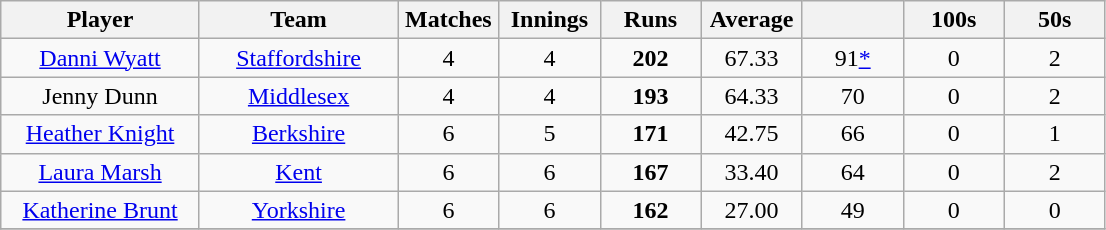<table class="wikitable" style="text-align:center;">
<tr>
<th width=125>Player</th>
<th width=125>Team</th>
<th width=60>Matches</th>
<th width=60>Innings</th>
<th width=60>Runs</th>
<th width=60>Average</th>
<th width=60></th>
<th width=60>100s</th>
<th width=60>50s</th>
</tr>
<tr>
<td><a href='#'>Danni Wyatt</a></td>
<td><a href='#'>Staffordshire</a></td>
<td>4</td>
<td>4</td>
<td><strong>202</strong></td>
<td>67.33</td>
<td>91<a href='#'>*</a></td>
<td>0</td>
<td>2</td>
</tr>
<tr>
<td>Jenny Dunn</td>
<td><a href='#'>Middlesex</a></td>
<td>4</td>
<td>4</td>
<td><strong>193</strong></td>
<td>64.33</td>
<td>70</td>
<td>0</td>
<td>2</td>
</tr>
<tr>
<td><a href='#'>Heather Knight</a></td>
<td><a href='#'>Berkshire</a></td>
<td>6</td>
<td>5</td>
<td><strong>171</strong></td>
<td>42.75</td>
<td>66</td>
<td>0</td>
<td>1</td>
</tr>
<tr>
<td><a href='#'>Laura Marsh</a></td>
<td><a href='#'>Kent</a></td>
<td>6</td>
<td>6</td>
<td><strong>167</strong></td>
<td>33.40</td>
<td>64</td>
<td>0</td>
<td>2</td>
</tr>
<tr>
<td><a href='#'>Katherine Brunt</a></td>
<td><a href='#'>Yorkshire</a></td>
<td>6</td>
<td>6</td>
<td><strong>162</strong></td>
<td>27.00</td>
<td>49</td>
<td>0</td>
<td>0</td>
</tr>
<tr>
</tr>
</table>
